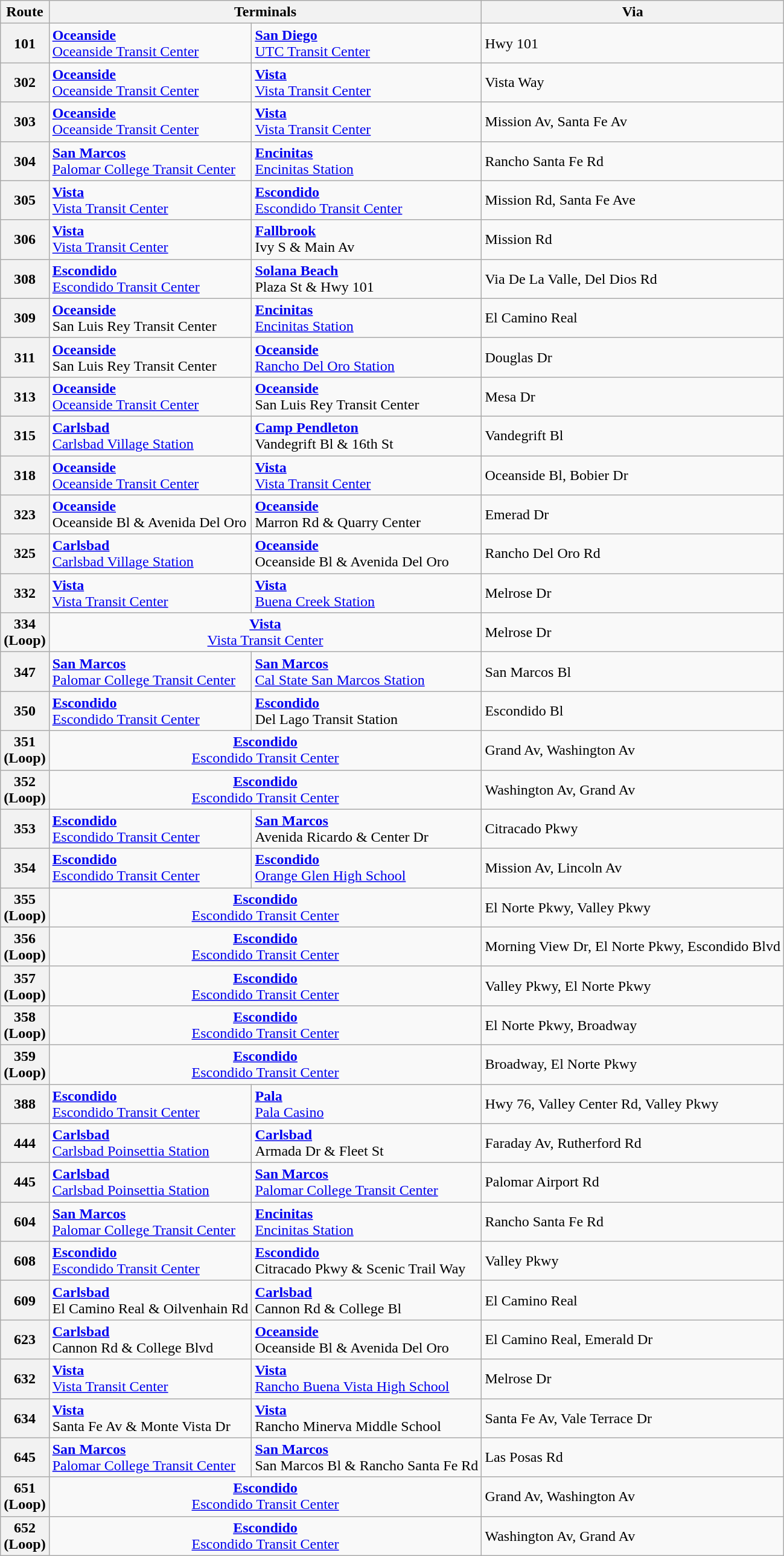<table class="wikitable">
<tr>
<th>Route</th>
<th colspan="2"><strong>Terminals</strong></th>
<th>Via</th>
</tr>
<tr>
<th>101</th>
<td><strong><a href='#'>Oceanside</a></strong><br><a href='#'>Oceanside Transit Center</a></td>
<td><strong><a href='#'>San Diego</a></strong><br><a href='#'>UTC Transit Center</a></td>
<td>Hwy 101</td>
</tr>
<tr>
<th>302</th>
<td><strong><a href='#'>Oceanside</a></strong><br><a href='#'>Oceanside Transit Center</a></td>
<td><strong><a href='#'>Vista</a></strong><br><a href='#'>Vista Transit Center</a></td>
<td>Vista Way</td>
</tr>
<tr>
<th>303</th>
<td><strong><a href='#'>Oceanside</a></strong><br><a href='#'>Oceanside Transit Center</a></td>
<td><strong><a href='#'>Vista</a></strong><br><a href='#'>Vista Transit Center</a></td>
<td>Mission Av, Santa Fe Av</td>
</tr>
<tr>
<th>304</th>
<td><strong><a href='#'>San Marcos</a></strong><br><a href='#'>Palomar College Transit Center</a></td>
<td><strong><a href='#'>Encinitas</a></strong><br><a href='#'>Encinitas Station</a></td>
<td>Rancho Santa Fe Rd</td>
</tr>
<tr>
<th>305</th>
<td><strong><a href='#'>Vista</a></strong><br><a href='#'>Vista Transit Center</a></td>
<td><strong><a href='#'>Escondido</a></strong><br><a href='#'>Escondido Transit Center</a></td>
<td>Mission Rd, Santa Fe Ave</td>
</tr>
<tr>
<th>306</th>
<td><strong><a href='#'>Vista</a></strong><br><a href='#'>Vista Transit Center</a></td>
<td><strong><a href='#'>Fallbrook</a></strong><br>Ivy S & Main Av</td>
<td>Mission Rd</td>
</tr>
<tr>
<th>308</th>
<td><strong><a href='#'>Escondido</a></strong><br><a href='#'>Escondido Transit Center</a></td>
<td><strong><a href='#'>Solana Beach</a></strong><br>Plaza St & Hwy 101</td>
<td>Via De La Valle, Del Dios Rd</td>
</tr>
<tr>
<th>309</th>
<td><strong><a href='#'>Oceanside</a></strong><br>San Luis Rey Transit Center</td>
<td><strong><a href='#'>Encinitas</a></strong><br><a href='#'>Encinitas Station</a></td>
<td>El Camino Real</td>
</tr>
<tr>
<th>311</th>
<td><strong><a href='#'>Oceanside</a></strong><br>San Luis Rey Transit Center</td>
<td><strong><a href='#'>Oceanside</a></strong><br><a href='#'>Rancho Del Oro Station</a></td>
<td>Douglas Dr</td>
</tr>
<tr>
<th>313</th>
<td><strong><a href='#'>Oceanside</a></strong><br><a href='#'>Oceanside Transit Center</a></td>
<td><strong><a href='#'>Oceanside</a></strong><br>San Luis Rey Transit Center</td>
<td>Mesa Dr</td>
</tr>
<tr>
<th>315</th>
<td><strong><a href='#'>Carlsbad</a></strong><br><a href='#'>Carlsbad Village Station</a></td>
<td><strong><a href='#'>Camp Pendleton</a></strong><br>Vandegrift Bl & 16th St</td>
<td>Vandegrift Bl</td>
</tr>
<tr>
<th>318</th>
<td><strong><a href='#'>Oceanside</a></strong><br><a href='#'>Oceanside Transit Center</a></td>
<td><strong><a href='#'>Vista</a></strong><br><a href='#'>Vista Transit Center</a></td>
<td>Oceanside Bl, Bobier Dr</td>
</tr>
<tr>
<th>323</th>
<td><strong><a href='#'>Oceanside</a></strong><br>Oceanside Bl & Avenida Del Oro</td>
<td><strong><a href='#'>Oceanside</a></strong><br>Marron Rd & Quarry Center</td>
<td>Emerad Dr</td>
</tr>
<tr>
<th>325</th>
<td><strong><a href='#'>Carlsbad</a></strong><br><a href='#'>Carlsbad Village Station</a></td>
<td><strong><a href='#'>Oceanside</a></strong><br>Oceanside Bl & Avenida Del Oro</td>
<td>Rancho Del Oro Rd</td>
</tr>
<tr>
<th>332</th>
<td><strong><a href='#'>Vista</a></strong><br><a href='#'>Vista Transit Center</a></td>
<td><strong><a href='#'>Vista</a></strong><br><a href='#'>Buena Creek Station</a></td>
<td>Melrose Dr</td>
</tr>
<tr>
<th>334<br>(Loop)</th>
<td colspan="2" align="center"><strong><a href='#'>Vista</a></strong><br><a href='#'>Vista Transit Center</a></td>
<td>Melrose Dr</td>
</tr>
<tr>
<th>347</th>
<td><strong><a href='#'>San Marcos</a></strong><br><a href='#'>Palomar College Transit Center</a></td>
<td><strong><a href='#'>San Marcos</a></strong><br><a href='#'>Cal State San Marcos Station</a></td>
<td>San Marcos Bl</td>
</tr>
<tr>
<th>350</th>
<td><strong><a href='#'>Escondido</a></strong><br><a href='#'>Escondido Transit Center</a></td>
<td><strong><a href='#'>Escondido</a></strong><br>Del Lago Transit Station</td>
<td>Escondido Bl</td>
</tr>
<tr>
<th>351<br>(Loop)</th>
<td colspan="2" align="center"><strong><a href='#'>Escondido</a></strong><br><a href='#'>Escondido Transit Center</a></td>
<td>Grand Av, Washington Av</td>
</tr>
<tr>
<th>352<br>(Loop)</th>
<td colspan="2" align="center"><strong><a href='#'>Escondido</a></strong><br><a href='#'>Escondido Transit Center</a></td>
<td>Washington Av, Grand Av</td>
</tr>
<tr>
<th>353</th>
<td><strong><a href='#'>Escondido</a></strong><br><a href='#'>Escondido Transit Center</a></td>
<td><strong><a href='#'>San Marcos</a></strong><br>Avenida Ricardo & Center Dr</td>
<td>Citracado Pkwy</td>
</tr>
<tr>
<th>354</th>
<td><strong><a href='#'>Escondido</a></strong><br><a href='#'>Escondido Transit Center</a></td>
<td><strong><a href='#'>Escondido</a></strong><br><a href='#'>Orange Glen High School</a></td>
<td>Mission Av, Lincoln Av</td>
</tr>
<tr>
<th>355<br>(Loop)</th>
<td colspan="2" align="center"><strong><a href='#'>Escondido</a></strong><br><a href='#'>Escondido Transit Center</a></td>
<td>El Norte Pkwy, Valley Pkwy</td>
</tr>
<tr>
<th>356<br>(Loop)</th>
<td colspan="2" align="center"><strong><a href='#'>Escondido</a></strong><br><a href='#'>Escondido Transit Center</a></td>
<td>Morning View Dr, El Norte Pkwy, Escondido Blvd</td>
</tr>
<tr>
<th>357<br>(Loop)</th>
<td colspan="2" align="center"><strong><a href='#'>Escondido</a></strong><br><a href='#'>Escondido Transit Center</a></td>
<td>Valley Pkwy, El Norte Pkwy</td>
</tr>
<tr>
<th>358<br>(Loop)</th>
<td colspan="2" align="center"><strong><a href='#'>Escondido</a></strong><br><a href='#'>Escondido Transit Center</a></td>
<td>El Norte Pkwy, Broadway</td>
</tr>
<tr>
<th>359<br>(Loop)</th>
<td colspan="2" align="center"><strong><a href='#'>Escondido</a></strong><br><a href='#'>Escondido Transit Center</a></td>
<td>Broadway, El Norte Pkwy</td>
</tr>
<tr>
<th>388</th>
<td><strong><a href='#'>Escondido</a></strong><br><a href='#'>Escondido Transit Center</a></td>
<td><strong><a href='#'>Pala</a></strong><br><a href='#'>Pala Casino</a></td>
<td>Hwy 76, Valley Center Rd, Valley Pkwy</td>
</tr>
<tr>
<th>444</th>
<td><strong><a href='#'>Carlsbad</a></strong><br><a href='#'>Carlsbad Poinsettia Station</a></td>
<td><strong><a href='#'>Carlsbad</a></strong><br>Armada Dr & Fleet St</td>
<td>Faraday Av, Rutherford Rd</td>
</tr>
<tr>
<th>445</th>
<td><strong><a href='#'>Carlsbad</a></strong><br><a href='#'>Carlsbad Poinsettia Station</a></td>
<td><strong><a href='#'>San Marcos</a></strong><br><a href='#'>Palomar College Transit Center</a></td>
<td>Palomar Airport Rd</td>
</tr>
<tr>
<th>604</th>
<td><strong><a href='#'>San Marcos</a></strong><br><a href='#'>Palomar College Transit Center</a></td>
<td><strong><a href='#'>Encinitas</a></strong><br><a href='#'>Encinitas Station</a></td>
<td>Rancho Santa Fe Rd</td>
</tr>
<tr>
<th>608</th>
<td><strong><a href='#'>Escondido</a></strong><br><a href='#'>Escondido Transit Center</a></td>
<td><strong><a href='#'>Escondido</a></strong><br>Citracado Pkwy & Scenic Trail Way</td>
<td>Valley Pkwy</td>
</tr>
<tr>
<th>609</th>
<td><strong><a href='#'>Carlsbad</a></strong><br>El Camino Real & Oilvenhain Rd</td>
<td><strong><a href='#'>Carlsbad</a></strong><br>Cannon Rd & College Bl</td>
<td>El Camino Real</td>
</tr>
<tr>
<th>623</th>
<td><strong><a href='#'>Carlsbad</a></strong><br>Cannon Rd & College Blvd</td>
<td><strong><a href='#'>Oceanside</a></strong><br>Oceanside Bl & Avenida Del Oro</td>
<td>El Camino Real, Emerald Dr</td>
</tr>
<tr>
<th>632</th>
<td><strong><a href='#'>Vista</a></strong><br><a href='#'>Vista Transit Center</a></td>
<td><strong><a href='#'>Vista</a></strong><br><a href='#'>Rancho Buena Vista High School</a></td>
<td>Melrose Dr</td>
</tr>
<tr>
<th>634</th>
<td><strong><a href='#'>Vista</a></strong><br>Santa Fe Av & Monte Vista Dr</td>
<td><strong><a href='#'>Vista</a></strong><br>Rancho Minerva Middle School</td>
<td>Santa Fe Av, Vale Terrace Dr</td>
</tr>
<tr>
<th>645</th>
<td><strong><a href='#'>San Marcos</a></strong><br><a href='#'>Palomar College Transit Center</a></td>
<td><strong><a href='#'>San Marcos</a></strong><br>San Marcos Bl & Rancho Santa Fe Rd</td>
<td>Las Posas Rd</td>
</tr>
<tr>
<th>651<br>(Loop)</th>
<td colspan="2" align="center"><strong><a href='#'>Escondido</a></strong><br><a href='#'>Escondido Transit Center</a></td>
<td>Grand Av, Washington Av</td>
</tr>
<tr>
<th>652<br>(Loop)</th>
<td colspan="2" align="center"><strong><a href='#'>Escondido</a></strong><br><a href='#'>Escondido Transit Center</a></td>
<td>Washington Av, Grand Av</td>
</tr>
</table>
